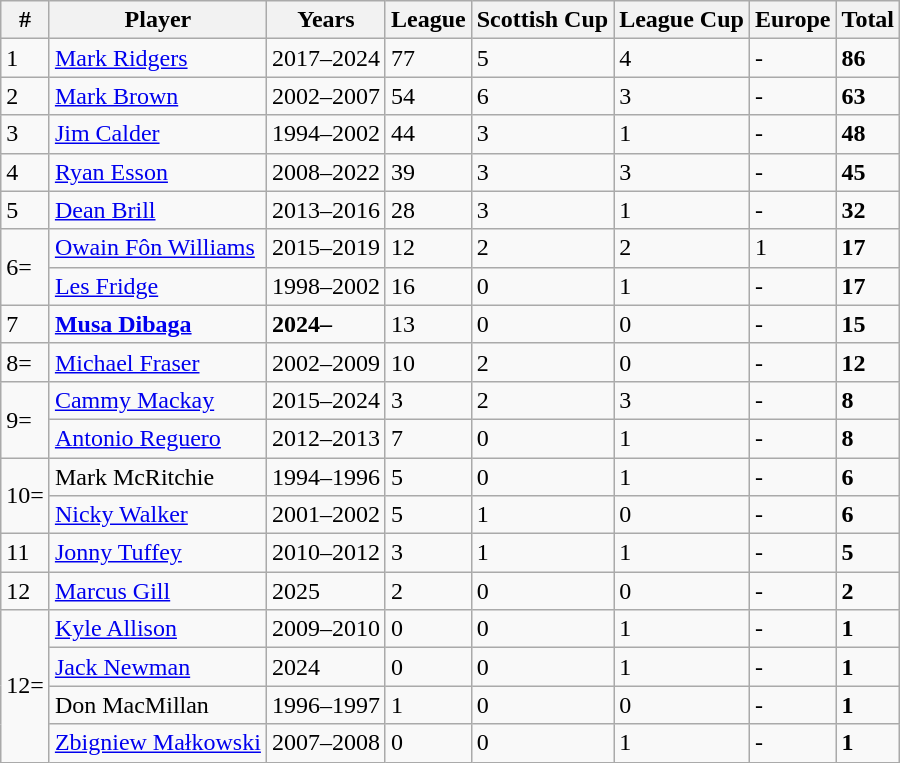<table class="wikitable">
<tr>
<th>#</th>
<th>Player</th>
<th>Years</th>
<th>League</th>
<th>Scottish Cup</th>
<th>League Cup</th>
<th>Europe</th>
<th>Total</th>
</tr>
<tr>
<td>1</td>
<td> <a href='#'>Mark Ridgers</a></td>
<td>2017–2024</td>
<td>77</td>
<td>5</td>
<td>4</td>
<td>-</td>
<td><strong>86</strong></td>
</tr>
<tr>
<td>2</td>
<td> <a href='#'>Mark Brown</a></td>
<td>2002–2007</td>
<td>54</td>
<td>6</td>
<td>3</td>
<td>-</td>
<td><strong>63</strong></td>
</tr>
<tr>
<td>3</td>
<td> <a href='#'>Jim Calder</a></td>
<td>1994–2002</td>
<td>44</td>
<td>3</td>
<td>1</td>
<td>-</td>
<td><strong>48</strong></td>
</tr>
<tr>
<td>4</td>
<td> <a href='#'>Ryan Esson</a></td>
<td>2008–2022</td>
<td>39</td>
<td>3</td>
<td>3</td>
<td>-</td>
<td><strong>45</strong></td>
</tr>
<tr>
<td>5</td>
<td> <a href='#'>Dean Brill</a></td>
<td>2013–2016</td>
<td>28</td>
<td>3</td>
<td>1</td>
<td>-</td>
<td><strong>32</strong></td>
</tr>
<tr>
<td rowspan="2">6=</td>
<td> <a href='#'>Owain Fôn Williams</a></td>
<td>2015–2019</td>
<td>12</td>
<td>2</td>
<td>2</td>
<td>1</td>
<td><strong>17</strong></td>
</tr>
<tr>
<td> <a href='#'>Les Fridge</a></td>
<td>1998–2002</td>
<td>16</td>
<td>0</td>
<td>1</td>
<td>-</td>
<td><strong>17</strong></td>
</tr>
<tr>
<td>7</td>
<td><strong> <a href='#'>Musa Dibaga</a></strong></td>
<td><strong>2024–</strong></td>
<td>13</td>
<td>0</td>
<td>0</td>
<td>-</td>
<td><strong>15</strong></td>
</tr>
<tr>
<td>8=</td>
<td> <a href='#'>Michael Fraser</a></td>
<td>2002–2009</td>
<td>10</td>
<td>2</td>
<td>0</td>
<td>-</td>
<td><strong>12</strong></td>
</tr>
<tr>
<td rowspan="2">9=</td>
<td> <a href='#'>Cammy Mackay</a></td>
<td>2015–2024</td>
<td>3</td>
<td>2</td>
<td>3</td>
<td>-</td>
<td><strong>8</strong></td>
</tr>
<tr>
<td> <a href='#'>Antonio Reguero</a></td>
<td>2012–2013</td>
<td>7</td>
<td>0</td>
<td>1</td>
<td>-</td>
<td><strong>8</strong></td>
</tr>
<tr>
<td rowspan="2">10=</td>
<td> Mark McRitchie</td>
<td>1994–1996</td>
<td>5</td>
<td>0</td>
<td>1</td>
<td>-</td>
<td><strong>6</strong></td>
</tr>
<tr>
<td> <a href='#'>Nicky Walker</a></td>
<td>2001–2002</td>
<td>5</td>
<td>1</td>
<td>0</td>
<td>-</td>
<td><strong>6</strong></td>
</tr>
<tr>
<td>11</td>
<td> <a href='#'>Jonny Tuffey</a></td>
<td>2010–2012</td>
<td>3</td>
<td>1</td>
<td>1</td>
<td>-</td>
<td><strong>5</strong></td>
</tr>
<tr>
<td>12</td>
<td> <a href='#'>Marcus Gill</a></td>
<td>2025</td>
<td>2</td>
<td>0</td>
<td>0</td>
<td>-</td>
<td><strong>2</strong></td>
</tr>
<tr>
<td rowspan="4">12=</td>
<td> <a href='#'>Kyle Allison</a></td>
<td>2009–2010</td>
<td>0</td>
<td>0</td>
<td>1</td>
<td>-</td>
<td><strong>1</strong></td>
</tr>
<tr>
<td> <a href='#'>Jack Newman</a></td>
<td>2024</td>
<td>0</td>
<td>0</td>
<td>1</td>
<td>-</td>
<td><strong>1</strong></td>
</tr>
<tr>
<td> Don MacMillan</td>
<td>1996–1997</td>
<td>1</td>
<td>0</td>
<td>0</td>
<td>-</td>
<td><strong>1</strong></td>
</tr>
<tr>
<td> <a href='#'>Zbigniew Małkowski</a></td>
<td>2007–2008</td>
<td>0</td>
<td>0</td>
<td>1</td>
<td>-</td>
<td><strong>1</strong></td>
</tr>
</table>
